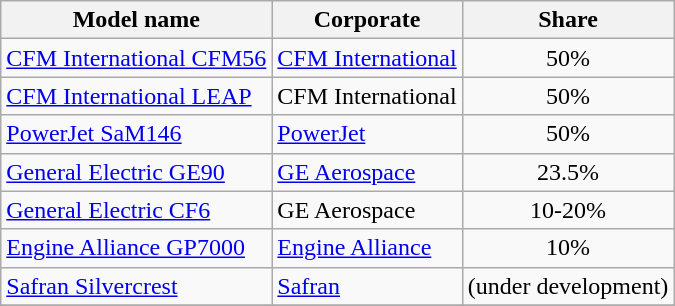<table class="wikitable sortable">
<tr>
<th>Model name</th>
<th>Corporate</th>
<th>Share</th>
</tr>
<tr>
<td><a href='#'>CFM International CFM56</a></td>
<td><a href='#'>CFM International</a></td>
<td align=center>50%</td>
</tr>
<tr>
<td><a href='#'>CFM International LEAP</a></td>
<td>CFM International</td>
<td align=center>50%</td>
</tr>
<tr>
<td><a href='#'>PowerJet SaM146</a></td>
<td><a href='#'>PowerJet</a></td>
<td align=center>50%</td>
</tr>
<tr>
<td><a href='#'>General Electric GE90</a></td>
<td><a href='#'>GE Aerospace</a></td>
<td align=center>23.5%</td>
</tr>
<tr>
<td><a href='#'>General Electric CF6</a></td>
<td>GE Aerospace</td>
<td align=center>10-20%</td>
</tr>
<tr>
<td><a href='#'>Engine Alliance GP7000</a></td>
<td><a href='#'>Engine Alliance</a></td>
<td align=center>10%</td>
</tr>
<tr>
<td><a href='#'>Safran Silvercrest</a></td>
<td><a href='#'>Safran</a></td>
<td align=center>(under development)</td>
</tr>
<tr>
</tr>
</table>
